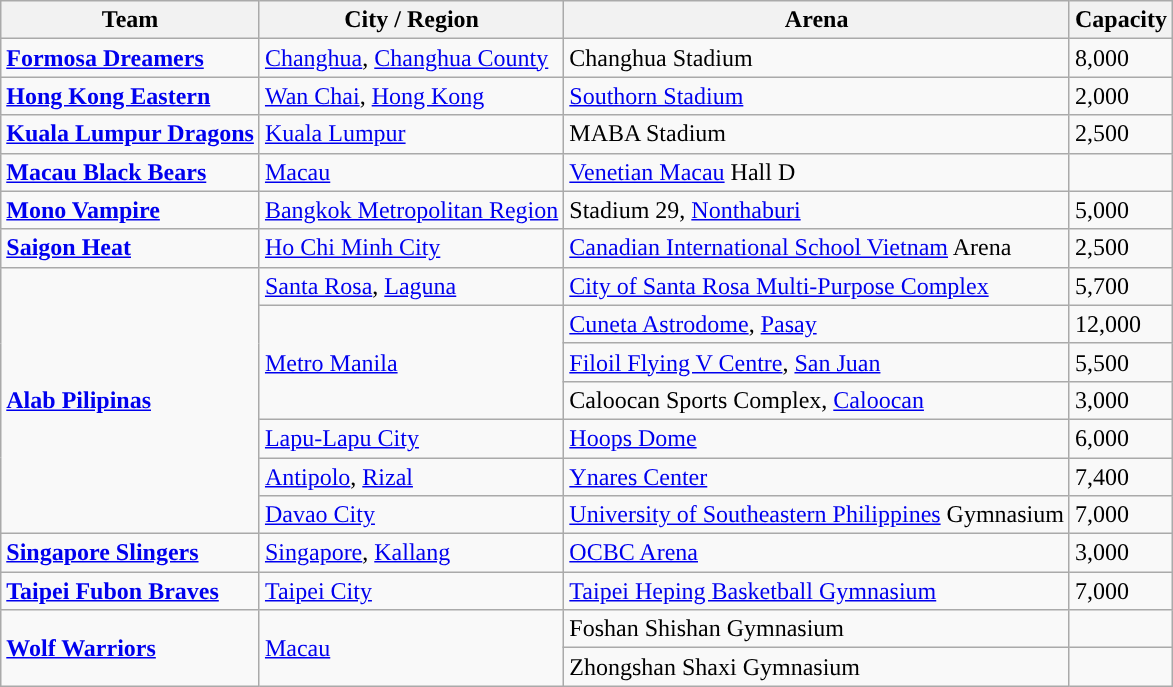<table class="wikitable">
<tr>
<th>Team</th>
<th>City / Region</th>
<th>Arena</th>
<th>Capacity</th>
</tr>
<tr>
<td> <strong><a href='#'>Formosa Dreamers</a></strong></td>
<td><a href='#'>Changhua</a>, <a href='#'>Changhua County</a></td>
<td>Changhua Stadium</td>
<td>8,000</td>
</tr>
<tr>
<td> <strong><a href='#'>Hong Kong Eastern</a></strong></td>
<td><a href='#'>Wan Chai</a>, <a href='#'>Hong Kong</a></td>
<td><a href='#'>Southorn Stadium</a></td>
<td>2,000</td>
</tr>
<tr>
<td> <strong><a href='#'>Kuala Lumpur Dragons</a></strong></td>
<td><a href='#'>Kuala Lumpur</a></td>
<td>MABA Stadium</td>
<td>2,500</td>
</tr>
<tr>
<td> <strong><a href='#'>Macau Black Bears</a></strong></td>
<td><a href='#'>Macau</a></td>
<td><a href='#'>Venetian Macau</a> Hall D</td>
<td></td>
</tr>
<tr>
<td> <strong><a href='#'>Mono Vampire</a></strong></td>
<td><a href='#'>Bangkok Metropolitan Region</a></td>
<td>Stadium 29, <a href='#'>Nonthaburi</a></td>
<td>5,000</td>
</tr>
<tr>
<td> <strong><a href='#'>Saigon Heat</a></strong></td>
<td><a href='#'>Ho Chi Minh City</a></td>
<td><a href='#'>Canadian International School Vietnam</a> Arena</td>
<td>2,500</td>
</tr>
<tr>
<td rowspan="7"> <strong><a href='#'>Alab Pilipinas</a></strong></td>
<td><a href='#'>Santa Rosa</a>, <a href='#'>Laguna</a></td>
<td><a href='#'>City of Santa Rosa Multi-Purpose Complex</a></td>
<td>5,700</td>
</tr>
<tr>
<td rowspan="3"><a href='#'>Metro Manila</a></td>
<td><a href='#'>Cuneta Astrodome</a>, <a href='#'>Pasay</a></td>
<td>12,000</td>
</tr>
<tr>
<td><a href='#'>Filoil Flying V Centre</a>, <a href='#'>San Juan</a></td>
<td>5,500</td>
</tr>
<tr>
<td>Caloocan Sports Complex, <a href='#'>Caloocan</a></td>
<td>3,000</td>
</tr>
<tr>
<td><a href='#'>Lapu-Lapu City</a></td>
<td><a href='#'>Hoops Dome</a></td>
<td>6,000</td>
</tr>
<tr>
<td><a href='#'>Antipolo</a>, <a href='#'>Rizal</a></td>
<td><a href='#'>Ynares Center</a></td>
<td>7,400</td>
</tr>
<tr>
<td><a href='#'>Davao City</a></td>
<td><a href='#'>University of Southeastern Philippines</a> Gymnasium</td>
<td>7,000</td>
</tr>
<tr>
<td>  <strong><a href='#'>Singapore Slingers</a></strong></td>
<td><a href='#'>Singapore</a>, <a href='#'>Kallang</a></td>
<td><a href='#'>OCBC Arena</a></td>
<td>3,000</td>
</tr>
<tr>
<td> <strong><a href='#'>Taipei Fubon Braves</a></strong></td>
<td><a href='#'>Taipei City</a></td>
<td><a href='#'>Taipei Heping Basketball Gymnasium</a></td>
<td>7,000</td>
</tr>
<tr>
<td rowspan="2"> <strong><a href='#'>Wolf Warriors</a></strong></td>
<td rowspan="2"><a href='#'>Macau</a></td>
<td>Foshan Shishan Gymnasium</td>
<td></td>
</tr>
<tr>
<td>Zhongshan Shaxi Gymnasium</td>
<td></td>
</tr>
</table>
